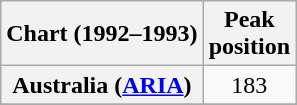<table class="wikitable sortable plainrowheaders" style="text-align:center">
<tr>
<th>Chart (1992–1993)</th>
<th>Peak<br>position</th>
</tr>
<tr>
<th scope="row">Australia (<a href='#'>ARIA</a>)</th>
<td align="center">183</td>
</tr>
<tr>
</tr>
<tr>
</tr>
<tr>
</tr>
<tr>
</tr>
<tr>
</tr>
</table>
